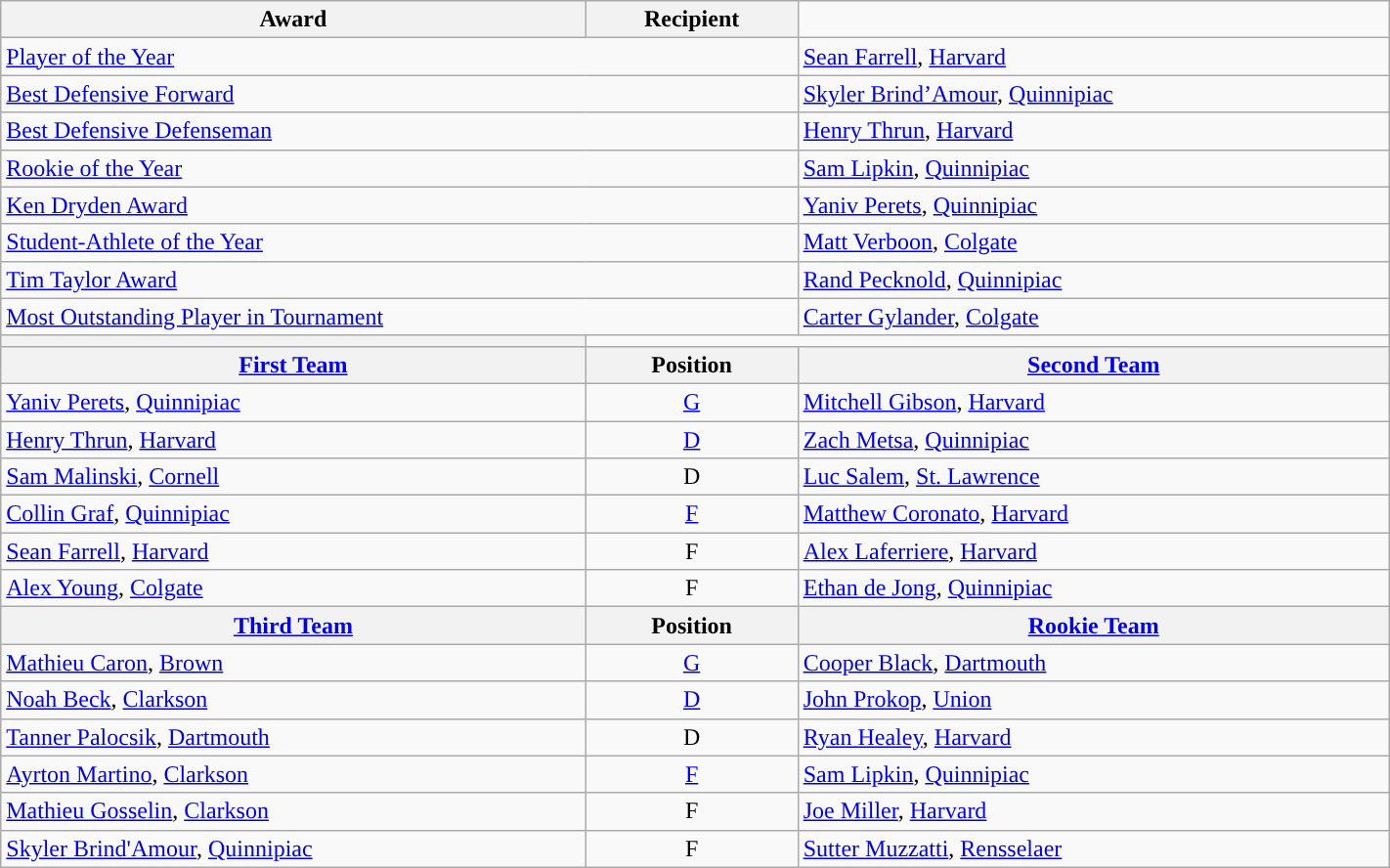<table class="wikitable" width=75%>
<tr>
<th>Award</th>
<th>Recipient </th>
</tr>
<tr>
<td colspan=2><a href='#'>Player of the Year</a></td>
<td><a href='#'>Sean Farrell</a>, <a href='#'>Harvard</a></td>
</tr>
<tr>
<td colspan=2><a href='#'>Best Defensive Forward</a></td>
<td><a href='#'>Skyler Brind’Amour</a>, <a href='#'>Quinnipiac</a></td>
</tr>
<tr>
<td colspan=2><a href='#'>Best Defensive Defenseman</a></td>
<td><a href='#'>Henry Thrun</a>, <a href='#'>Harvard</a></td>
</tr>
<tr>
<td colspan=2><a href='#'>Rookie of the Year</a></td>
<td><a href='#'>Sam Lipkin</a>, <a href='#'>Quinnipiac</a></td>
</tr>
<tr>
<td colspan=2><a href='#'>Ken Dryden Award</a></td>
<td><a href='#'>Yaniv Perets</a>, <a href='#'>Quinnipiac</a></td>
</tr>
<tr>
<td colspan=2><a href='#'>Student-Athlete of the Year</a></td>
<td><a href='#'>Matt Verboon</a>, <a href='#'>Colgate</a></td>
</tr>
<tr>
<td colspan=2><a href='#'>Tim Taylor Award</a></td>
<td><a href='#'>Rand Pecknold</a>, <a href='#'>Quinnipiac</a></td>
</tr>
<tr>
<td colspan=2><a href='#'>Most Outstanding Player in Tournament</a></td>
<td><a href='#'>Carter Gylander</a>, <a href='#'>Colgate</a></td>
</tr>
<tr>
<th><a href='#'></a></th>
</tr>
<tr>
<th><a href='#'>First Team</a></th>
<th>  Position  </th>
<th><a href='#'>Second Team</a></th>
</tr>
<tr>
<td><a href='#'>Yaniv Perets</a>, <a href='#'>Quinnipiac</a></td>
<td align=center><a href='#'>G</a></td>
<td><a href='#'>Mitchell Gibson</a>, <a href='#'>Harvard</a></td>
</tr>
<tr>
<td><a href='#'>Henry Thrun</a>, <a href='#'>Harvard</a></td>
<td align=center><a href='#'>D</a></td>
<td><a href='#'>Zach Metsa</a>, <a href='#'>Quinnipiac</a></td>
</tr>
<tr>
<td><a href='#'>Sam Malinski</a>, <a href='#'>Cornell</a></td>
<td align=center>D</td>
<td><a href='#'>Luc Salem</a>, <a href='#'>St. Lawrence</a></td>
</tr>
<tr>
<td><a href='#'>Collin Graf</a>, <a href='#'>Quinnipiac</a></td>
<td align=center><a href='#'>F</a></td>
<td><a href='#'>Matthew Coronato</a>, <a href='#'>Harvard</a></td>
</tr>
<tr>
<td><a href='#'>Sean Farrell</a>, <a href='#'>Harvard</a></td>
<td align=center>F</td>
<td><a href='#'>Alex Laferriere</a>, <a href='#'>Harvard</a></td>
</tr>
<tr>
<td><a href='#'>Alex Young</a>, <a href='#'>Colgate</a></td>
<td align=center>F</td>
<td><a href='#'>Ethan de Jong</a>, <a href='#'>Quinnipiac</a></td>
</tr>
<tr>
<th><a href='#'>Third Team</a></th>
<th>  Position  </th>
<th><a href='#'>Rookie Team</a></th>
</tr>
<tr>
<td><a href='#'>Mathieu Caron</a>, <a href='#'>Brown</a></td>
<td align=center><a href='#'>G</a></td>
<td><a href='#'>Cooper Black</a>, <a href='#'>Dartmouth</a></td>
</tr>
<tr>
<td><a href='#'>Noah Beck</a>, <a href='#'>Clarkson</a></td>
<td align=center><a href='#'>D</a></td>
<td><a href='#'>John Prokop</a>, <a href='#'>Union</a></td>
</tr>
<tr>
<td><a href='#'>Tanner Palocsik</a>, <a href='#'>Dartmouth</a></td>
<td align=center>D</td>
<td><a href='#'>Ryan Healey</a>, <a href='#'>Harvard</a></td>
</tr>
<tr>
<td><a href='#'>Ayrton Martino</a>, <a href='#'>Clarkson</a></td>
<td align=center><a href='#'>F</a></td>
<td><a href='#'>Sam Lipkin</a>, <a href='#'>Quinnipiac</a></td>
</tr>
<tr>
<td><a href='#'>Mathieu Gosselin</a>, <a href='#'>Clarkson</a></td>
<td align=center>F</td>
<td><a href='#'>Joe Miller</a>, <a href='#'>Harvard</a></td>
</tr>
<tr>
<td><a href='#'>Skyler Brind'Amour</a>, <a href='#'>Quinnipiac</a></td>
<td align=center>F</td>
<td><a href='#'>Sutter Muzzatti</a>, <a href='#'>Rensselaer</a></td>
</tr>
</table>
